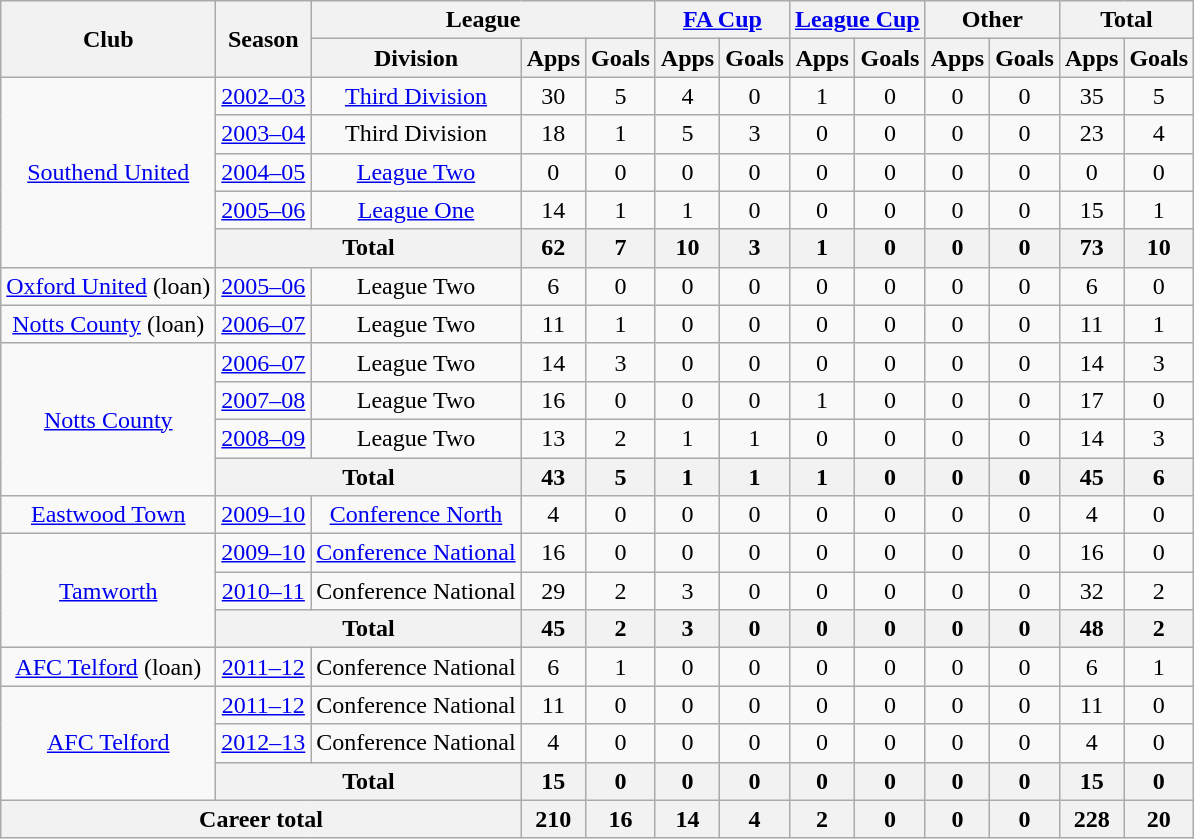<table class="wikitable" style="text-align:center">
<tr>
<th rowspan="2">Club</th>
<th rowspan="2">Season</th>
<th colspan="3">League</th>
<th colspan="2"><a href='#'>FA Cup</a></th>
<th colspan="2"><a href='#'>League Cup</a></th>
<th colspan="2">Other</th>
<th colspan="2">Total</th>
</tr>
<tr>
<th>Division</th>
<th>Apps</th>
<th>Goals</th>
<th>Apps</th>
<th>Goals</th>
<th>Apps</th>
<th>Goals</th>
<th>Apps</th>
<th>Goals</th>
<th>Apps</th>
<th>Goals</th>
</tr>
<tr>
<td rowspan="5"><a href='#'>Southend United</a></td>
<td><a href='#'>2002–03</a></td>
<td><a href='#'>Third Division</a></td>
<td>30</td>
<td>5</td>
<td>4</td>
<td>0</td>
<td>1</td>
<td>0</td>
<td>0</td>
<td>0</td>
<td>35</td>
<td>5</td>
</tr>
<tr>
<td><a href='#'>2003–04</a></td>
<td>Third Division</td>
<td>18</td>
<td>1</td>
<td>5</td>
<td>3</td>
<td>0</td>
<td>0</td>
<td>0</td>
<td>0</td>
<td>23</td>
<td>4</td>
</tr>
<tr>
<td><a href='#'>2004–05</a></td>
<td><a href='#'>League Two</a></td>
<td>0</td>
<td>0</td>
<td>0</td>
<td>0</td>
<td>0</td>
<td>0</td>
<td>0</td>
<td>0</td>
<td>0</td>
<td>0</td>
</tr>
<tr>
<td><a href='#'>2005–06</a></td>
<td><a href='#'>League One</a></td>
<td>14</td>
<td>1</td>
<td>1</td>
<td>0</td>
<td>0</td>
<td>0</td>
<td>0</td>
<td>0</td>
<td>15</td>
<td>1</td>
</tr>
<tr>
<th colspan="2">Total</th>
<th>62</th>
<th>7</th>
<th>10</th>
<th>3</th>
<th>1</th>
<th>0</th>
<th>0</th>
<th>0</th>
<th>73</th>
<th>10</th>
</tr>
<tr>
<td><a href='#'>Oxford United</a> (loan)</td>
<td><a href='#'>2005–06</a></td>
<td>League Two</td>
<td>6</td>
<td>0</td>
<td>0</td>
<td>0</td>
<td>0</td>
<td>0</td>
<td>0</td>
<td>0</td>
<td>6</td>
<td>0</td>
</tr>
<tr>
<td><a href='#'>Notts County</a> (loan)</td>
<td><a href='#'>2006–07</a></td>
<td>League Two</td>
<td>11</td>
<td>1</td>
<td>0</td>
<td>0</td>
<td>0</td>
<td>0</td>
<td>0</td>
<td>0</td>
<td>11</td>
<td>1</td>
</tr>
<tr>
<td rowspan="4"><a href='#'>Notts County</a></td>
<td><a href='#'>2006–07</a></td>
<td>League Two</td>
<td>14</td>
<td>3</td>
<td>0</td>
<td>0</td>
<td>0</td>
<td>0</td>
<td>0</td>
<td>0</td>
<td>14</td>
<td>3</td>
</tr>
<tr>
<td><a href='#'>2007–08</a></td>
<td>League Two</td>
<td>16</td>
<td>0</td>
<td>0</td>
<td>0</td>
<td>1</td>
<td>0</td>
<td>0</td>
<td>0</td>
<td>17</td>
<td>0</td>
</tr>
<tr>
<td><a href='#'>2008–09</a></td>
<td>League Two</td>
<td>13</td>
<td>2</td>
<td>1</td>
<td>1</td>
<td>0</td>
<td>0</td>
<td>0</td>
<td>0</td>
<td>14</td>
<td>3</td>
</tr>
<tr>
<th colspan="2">Total</th>
<th>43</th>
<th>5</th>
<th>1</th>
<th>1</th>
<th>1</th>
<th>0</th>
<th>0</th>
<th>0</th>
<th>45</th>
<th>6</th>
</tr>
<tr>
<td><a href='#'>Eastwood Town</a></td>
<td><a href='#'>2009–10</a></td>
<td><a href='#'>Conference North</a></td>
<td>4</td>
<td>0</td>
<td>0</td>
<td>0</td>
<td>0</td>
<td>0</td>
<td>0</td>
<td>0</td>
<td>4</td>
<td>0</td>
</tr>
<tr>
<td rowspan="3"><a href='#'>Tamworth</a></td>
<td><a href='#'>2009–10</a></td>
<td><a href='#'>Conference National</a></td>
<td>16</td>
<td>0</td>
<td>0</td>
<td>0</td>
<td>0</td>
<td>0</td>
<td>0</td>
<td>0</td>
<td>16</td>
<td>0</td>
</tr>
<tr>
<td><a href='#'>2010–11</a></td>
<td>Conference National</td>
<td>29</td>
<td>2</td>
<td>3</td>
<td>0</td>
<td>0</td>
<td>0</td>
<td>0</td>
<td>0</td>
<td>32</td>
<td>2</td>
</tr>
<tr>
<th colspan="2">Total</th>
<th>45</th>
<th>2</th>
<th>3</th>
<th>0</th>
<th>0</th>
<th>0</th>
<th>0</th>
<th>0</th>
<th>48</th>
<th>2</th>
</tr>
<tr>
<td><a href='#'>AFC Telford</a> (loan)</td>
<td><a href='#'>2011–12</a></td>
<td>Conference National</td>
<td>6</td>
<td>1</td>
<td>0</td>
<td>0</td>
<td>0</td>
<td>0</td>
<td>0</td>
<td 0>0</td>
<td>6</td>
<td>1</td>
</tr>
<tr>
<td rowspan="3"><a href='#'>AFC Telford</a></td>
<td><a href='#'>2011–12</a></td>
<td>Conference National</td>
<td>11</td>
<td>0</td>
<td>0</td>
<td>0</td>
<td>0</td>
<td>0</td>
<td>0</td>
<td 0>0</td>
<td>11</td>
<td>0</td>
</tr>
<tr>
<td><a href='#'>2012–13</a></td>
<td>Conference National</td>
<td>4</td>
<td>0</td>
<td>0</td>
<td>0</td>
<td>0</td>
<td>0</td>
<td>0</td>
<td>0</td>
<td 4>4</td>
<td>0</td>
</tr>
<tr>
<th colspan="2">Total</th>
<th>15</th>
<th>0</th>
<th>0</th>
<th>0</th>
<th>0</th>
<th>0</th>
<th>0</th>
<th>0</th>
<th>15</th>
<th>0</th>
</tr>
<tr>
<th colspan="3">Career total</th>
<th>210</th>
<th>16</th>
<th>14</th>
<th>4</th>
<th>2</th>
<th>0</th>
<th>0</th>
<th>0</th>
<th>228</th>
<th>20</th>
</tr>
</table>
